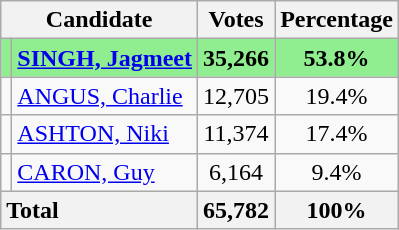<table class="wikitable">
<tr>
<th colspan="2">Candidate</th>
<th>Votes</th>
<th>Percentage</th>
</tr>
<tr style="background:lightgreen;">
<td></td>
<td><strong><a href='#'>SINGH, Jagmeet</a></strong></td>
<td style='text-align:center'><strong>35,266</strong></td>
<td style='text-align:center'><strong>53.8%</strong></td>
</tr>
<tr>
<td></td>
<td><a href='#'>ANGUS,  Charlie</a></td>
<td style="text-align:center">12,705</td>
<td style='text-align:center'>19.4%</td>
</tr>
<tr>
<td></td>
<td><a href='#'>ASHTON, Niki</a></td>
<td style="text-align:center">11,374</td>
<td style='text-align:center'>17.4%</td>
</tr>
<tr>
<td></td>
<td><a href='#'>CARON, Guy</a></td>
<td style="text-align:center">6,164</td>
<td style='text-align:center'>9.4%</td>
</tr>
<tr>
<th colspan = "2" style="text-align:left;"><strong>Total</strong></th>
<th style='text-align:center'><strong>65,782</strong></th>
<th style='text-align:center'>100%</th>
</tr>
</table>
